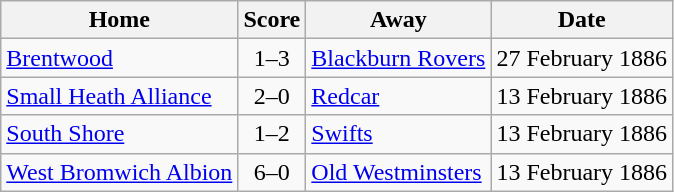<table class="wikitable">
<tr>
<th>Home</th>
<th>Score</th>
<th>Away</th>
<th>Date</th>
</tr>
<tr>
<td><a href='#'>Brentwood</a></td>
<td align=center>1–3</td>
<td><a href='#'>Blackburn Rovers</a></td>
<td>27 February 1886</td>
</tr>
<tr>
<td><a href='#'>Small Heath Alliance</a></td>
<td align=center>2–0</td>
<td><a href='#'>Redcar</a></td>
<td>13 February 1886</td>
</tr>
<tr>
<td><a href='#'>South Shore</a></td>
<td align=center>1–2</td>
<td><a href='#'>Swifts</a></td>
<td>13 February 1886</td>
</tr>
<tr>
<td><a href='#'>West Bromwich Albion</a></td>
<td align=center>6–0</td>
<td><a href='#'>Old Westminsters</a></td>
<td>13 February 1886</td>
</tr>
</table>
